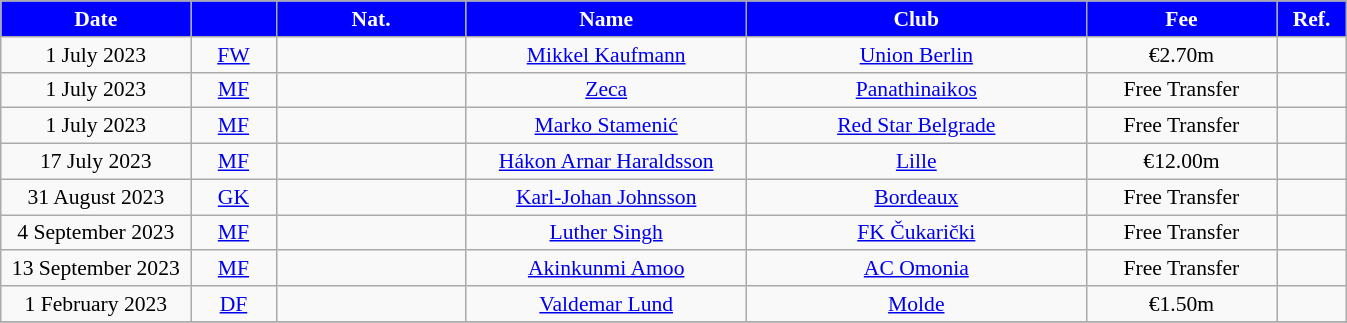<table class="wikitable" style="text-align:center; font-size:90%">
<tr>
<th style="background:#0000FF; color:#fff; width:120px;">Date</th>
<th style="background:#0000FF; color:#fff; width:50px;"></th>
<th style="background:#0000FF; color:#fff; width:120px;">Nat.</th>
<th style="background:#0000FF; color:#fff; width:180px;">Name</th>
<th style="background:#0000FF; color:#fff; width:220px;">Club</th>
<th style="background:#0000FF; color:#fff; width:120px;">Fee</th>
<th style="background:#0000FF; color:#fff; width:40px;">Ref.</th>
</tr>
<tr>
<td>1 July 2023</td>
<td><a href='#'>FW</a></td>
<td></td>
<td><a href='#'>Mikkel Kaufmann</a></td>
<td> <a href='#'>Union Berlin</a></td>
<td>€2.70m</td>
<td></td>
</tr>
<tr>
<td>1 July 2023</td>
<td><a href='#'>MF</a></td>
<td></td>
<td><a href='#'>Zeca</a></td>
<td> <a href='#'>Panathinaikos</a></td>
<td>Free Transfer</td>
<td></td>
</tr>
<tr>
<td>1 July 2023</td>
<td><a href='#'>MF</a></td>
<td></td>
<td><a href='#'>Marko Stamenić</a></td>
<td> <a href='#'>Red Star Belgrade</a></td>
<td>Free Transfer</td>
<td></td>
</tr>
<tr>
<td>17 July 2023</td>
<td><a href='#'>MF</a></td>
<td></td>
<td><a href='#'>Hákon Arnar Haraldsson</a></td>
<td> <a href='#'>Lille</a></td>
<td>€12.00m</td>
<td></td>
</tr>
<tr>
<td>31 August 2023</td>
<td><a href='#'>GK</a></td>
<td></td>
<td><a href='#'>Karl-Johan Johnsson</a></td>
<td> <a href='#'>Bordeaux</a></td>
<td>Free Transfer</td>
<td></td>
</tr>
<tr>
<td>4 September 2023</td>
<td><a href='#'>MF</a></td>
<td></td>
<td><a href='#'>Luther Singh</a></td>
<td> <a href='#'>FK Čukarički</a></td>
<td>Free Transfer</td>
<td></td>
</tr>
<tr>
<td>13 September 2023</td>
<td><a href='#'>MF</a></td>
<td></td>
<td><a href='#'>Akinkunmi Amoo</a></td>
<td> <a href='#'>AC Omonia</a></td>
<td>Free Transfer</td>
<td></td>
</tr>
<tr>
<td>1 February 2023</td>
<td><a href='#'>DF</a></td>
<td></td>
<td><a href='#'>Valdemar Lund</a></td>
<td> <a href='#'>Molde</a></td>
<td>€1.50m</td>
<td></td>
</tr>
<tr>
</tr>
</table>
